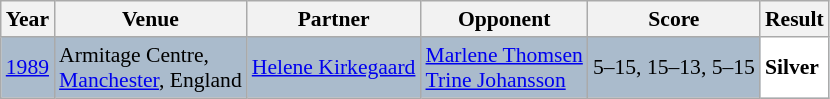<table class="sortable wikitable" style="font-size: 90%;">
<tr>
<th>Year</th>
<th>Venue</th>
<th>Partner</th>
<th>Opponent</th>
<th>Score</th>
<th>Result</th>
</tr>
<tr style="background:#AABBCC">
<td align="center"><a href='#'>1989</a></td>
<td align="left">Armitage Centre,<br><a href='#'>Manchester</a>, England</td>
<td align="left"> <a href='#'>Helene Kirkegaard</a></td>
<td align="left"> <a href='#'>Marlene Thomsen</a><br> <a href='#'>Trine Johansson</a></td>
<td align="left">5–15, 15–13, 5–15</td>
<td style="text-align:left; background:white"> <strong>Silver</strong></td>
</tr>
</table>
